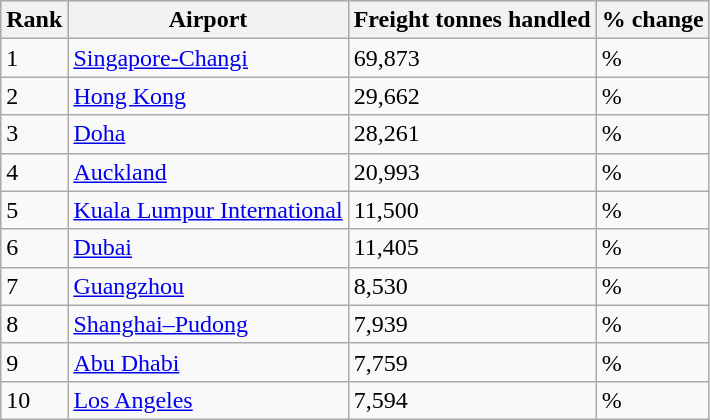<table class="wikitable sortable" width= align=>
<tr style="background:lightgrey;">
<th>Rank</th>
<th>Airport</th>
<th>Freight tonnes handled</th>
<th>% change</th>
</tr>
<tr>
<td>1</td>
<td><a href='#'>Singapore-Changi</a></td>
<td>69,873</td>
<td>%</td>
</tr>
<tr>
<td>2</td>
<td><a href='#'>Hong Kong</a></td>
<td>29,662</td>
<td>%</td>
</tr>
<tr>
<td>3</td>
<td><a href='#'>Doha</a></td>
<td>28,261</td>
<td>%</td>
</tr>
<tr>
<td>4</td>
<td><a href='#'>Auckland</a></td>
<td>20,993</td>
<td>%</td>
</tr>
<tr>
<td>5</td>
<td><a href='#'>Kuala Lumpur International</a></td>
<td>11,500</td>
<td>%</td>
</tr>
<tr>
<td>6</td>
<td><a href='#'>Dubai</a></td>
<td>11,405</td>
<td>%</td>
</tr>
<tr>
<td>7</td>
<td><a href='#'>Guangzhou</a></td>
<td>8,530</td>
<td>%</td>
</tr>
<tr>
<td>8</td>
<td><a href='#'>Shanghai–Pudong</a></td>
<td>7,939</td>
<td>%</td>
</tr>
<tr>
<td>9</td>
<td><a href='#'>Abu Dhabi</a></td>
<td>7,759</td>
<td>%</td>
</tr>
<tr>
<td>10</td>
<td><a href='#'>Los Angeles</a></td>
<td>7,594</td>
<td>%</td>
</tr>
</table>
